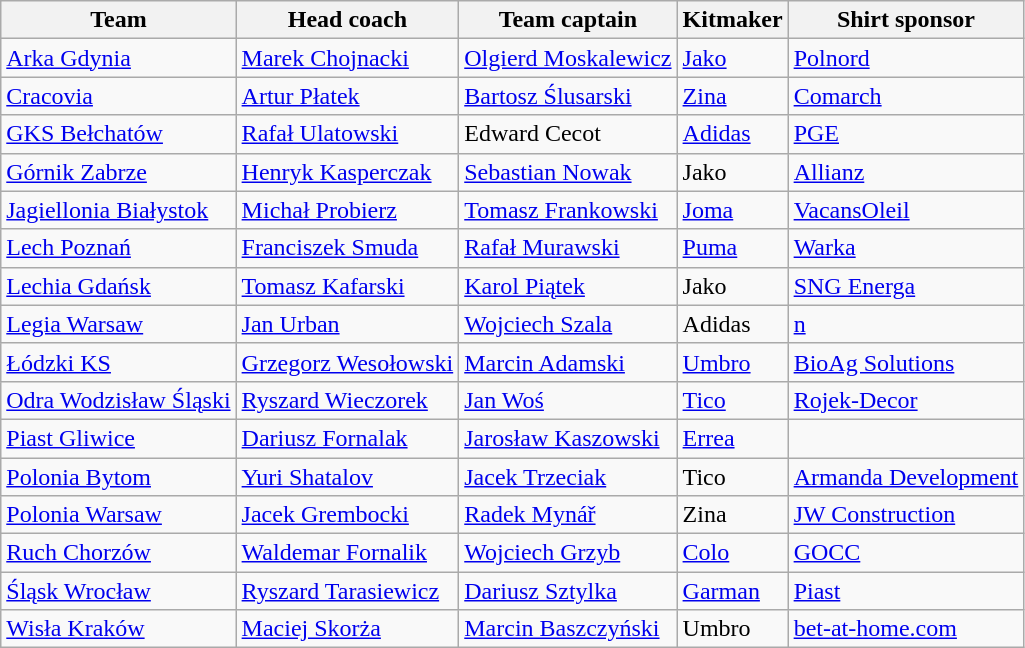<table class="wikitable sortable">
<tr>
<th>Team</th>
<th>Head coach</th>
<th>Team captain</th>
<th>Kitmaker</th>
<th>Shirt sponsor</th>
</tr>
<tr>
<td><a href='#'>Arka Gdynia</a></td>
<td> <a href='#'>Marek Chojnacki</a></td>
<td> <a href='#'>Olgierd Moskalewicz</a></td>
<td><a href='#'>Jako</a></td>
<td><a href='#'>Polnord</a></td>
</tr>
<tr>
<td><a href='#'>Cracovia</a></td>
<td> <a href='#'>Artur Płatek</a></td>
<td> <a href='#'>Bartosz Ślusarski</a></td>
<td><a href='#'>Zina</a></td>
<td><a href='#'>Comarch</a></td>
</tr>
<tr>
<td><a href='#'>GKS Bełchatów</a></td>
<td> <a href='#'>Rafał Ulatowski</a></td>
<td> Edward Cecot</td>
<td><a href='#'>Adidas</a></td>
<td><a href='#'>PGE</a></td>
</tr>
<tr>
<td><a href='#'>Górnik Zabrze</a></td>
<td> <a href='#'>Henryk Kasperczak</a></td>
<td> <a href='#'>Sebastian Nowak</a></td>
<td>Jako</td>
<td><a href='#'>Allianz</a></td>
</tr>
<tr>
<td><a href='#'>Jagiellonia Białystok</a></td>
<td> <a href='#'>Michał Probierz</a></td>
<td> <a href='#'>Tomasz Frankowski</a></td>
<td><a href='#'>Joma</a></td>
<td><a href='#'>VacansOleil</a></td>
</tr>
<tr>
<td><a href='#'>Lech Poznań</a></td>
<td> <a href='#'>Franciszek Smuda</a></td>
<td> <a href='#'>Rafał Murawski</a></td>
<td><a href='#'>Puma</a></td>
<td><a href='#'>Warka</a></td>
</tr>
<tr>
<td><a href='#'>Lechia Gdańsk</a></td>
<td> <a href='#'>Tomasz Kafarski</a></td>
<td> <a href='#'>Karol Piątek</a></td>
<td>Jako</td>
<td><a href='#'>SNG Energa</a></td>
</tr>
<tr>
<td><a href='#'>Legia Warsaw</a></td>
<td> <a href='#'>Jan Urban</a></td>
<td> <a href='#'>Wojciech Szala</a></td>
<td>Adidas</td>
<td><a href='#'>n</a></td>
</tr>
<tr>
<td><a href='#'>Łódzki KS</a></td>
<td> <a href='#'>Grzegorz Wesołowski</a></td>
<td> <a href='#'>Marcin Adamski</a></td>
<td><a href='#'>Umbro</a></td>
<td><a href='#'>BioAg Solutions</a></td>
</tr>
<tr>
<td><a href='#'>Odra Wodzisław Śląski</a></td>
<td> <a href='#'>Ryszard Wieczorek</a></td>
<td> <a href='#'>Jan Woś</a></td>
<td><a href='#'>Tico</a></td>
<td><a href='#'>Rojek-Decor</a></td>
</tr>
<tr>
<td><a href='#'>Piast Gliwice</a></td>
<td> <a href='#'>Dariusz Fornalak</a></td>
<td> <a href='#'>Jarosław Kaszowski</a></td>
<td><a href='#'>Errea</a></td>
<td></td>
</tr>
<tr>
<td><a href='#'>Polonia Bytom</a></td>
<td> <a href='#'>Yuri Shatalov</a></td>
<td> <a href='#'>Jacek Trzeciak</a></td>
<td>Tico</td>
<td><a href='#'>Armanda Development</a></td>
</tr>
<tr>
<td><a href='#'>Polonia Warsaw</a></td>
<td> <a href='#'>Jacek Grembocki</a></td>
<td> <a href='#'>Radek Mynář</a></td>
<td>Zina</td>
<td><a href='#'>JW Construction</a></td>
</tr>
<tr>
<td><a href='#'>Ruch Chorzów</a></td>
<td> <a href='#'>Waldemar Fornalik</a></td>
<td> <a href='#'>Wojciech Grzyb</a></td>
<td><a href='#'>Colo</a></td>
<td><a href='#'>GOCC</a></td>
</tr>
<tr>
<td><a href='#'>Śląsk Wrocław</a></td>
<td> <a href='#'>Ryszard Tarasiewicz</a></td>
<td> <a href='#'>Dariusz Sztylka</a></td>
<td><a href='#'>Garman</a></td>
<td><a href='#'>Piast</a></td>
</tr>
<tr>
<td><a href='#'>Wisła Kraków</a></td>
<td> <a href='#'>Maciej Skorża</a></td>
<td> <a href='#'>Marcin Baszczyński</a></td>
<td>Umbro</td>
<td><a href='#'>bet-at-home.com</a></td>
</tr>
</table>
